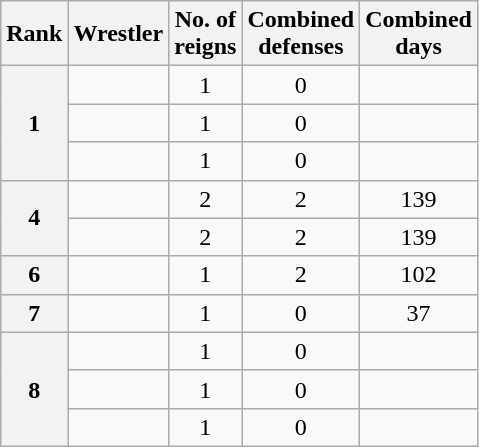<table class="wikitable sortable" style="text-align: center">
<tr>
<th>Rank</th>
<th>Wrestler</th>
<th>No. of<br>reigns</th>
<th>Combined<br>defenses</th>
<th>Combined<br>days</th>
</tr>
<tr>
<th rowspan=3>1</th>
<td></td>
<td>1</td>
<td>0</td>
<td></td>
</tr>
<tr>
<td></td>
<td>1</td>
<td>0</td>
<td></td>
</tr>
<tr>
<td></td>
<td>1</td>
<td>0</td>
<td></td>
</tr>
<tr>
<th rowspan=2>4</th>
<td></td>
<td>2</td>
<td>2</td>
<td>139</td>
</tr>
<tr>
<td></td>
<td>2</td>
<td>2</td>
<td>139</td>
</tr>
<tr>
<th>6</th>
<td></td>
<td>1</td>
<td>2</td>
<td>102</td>
</tr>
<tr>
<th>7</th>
<td></td>
<td>1</td>
<td>0</td>
<td>37</td>
</tr>
<tr>
<th rowspan=3>8</th>
<td></td>
<td>1</td>
<td>0</td>
<td></td>
</tr>
<tr>
<td></td>
<td>1</td>
<td>0</td>
<td></td>
</tr>
<tr>
<td></td>
<td>1</td>
<td>0</td>
<td></td>
</tr>
</table>
